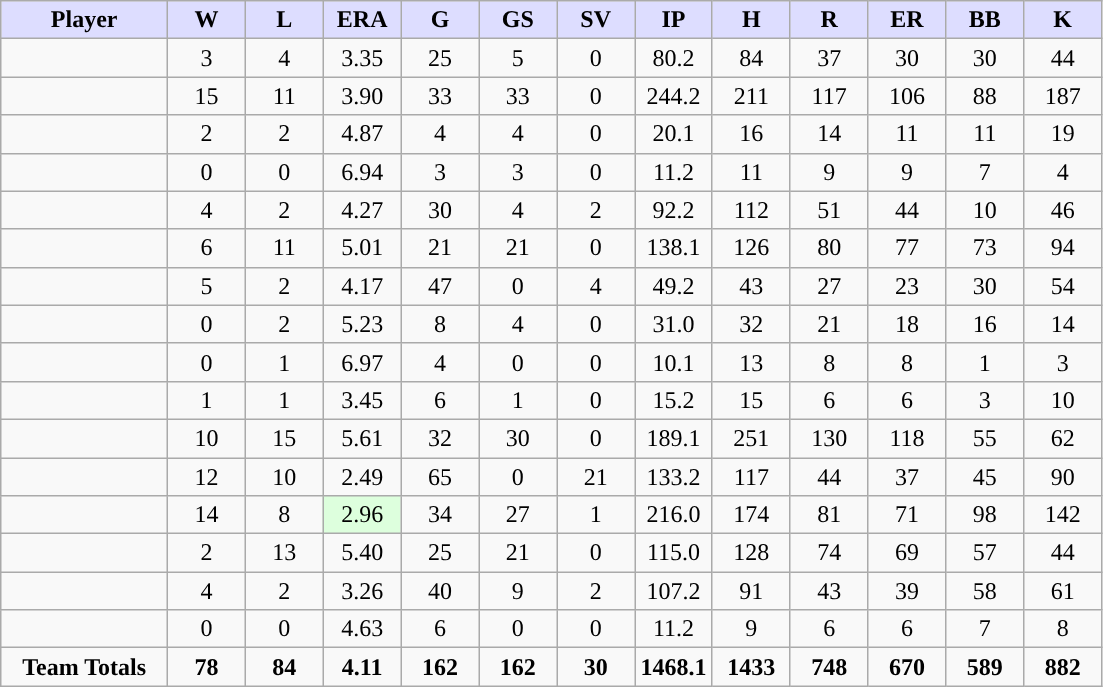<table class="wikitable" style="text-align:center;">
<tr>
<th style="background:#ddf; width:15%;"><strong>Player</strong></th>
<th style="background:#ddf; width:7%;"><strong>W</strong></th>
<th style="background:#ddf; width:7%;"><strong>L</strong></th>
<th style="background:#ddf; width:7%;"><strong>ERA</strong></th>
<th style="background:#ddf; width:7%;"><strong>G</strong></th>
<th style="background:#ddf; width:7%;"><strong>GS</strong></th>
<th style="background:#ddf; width:7%;"><strong>SV</strong></th>
<th style="background:#ddf; width:7%;"><strong>IP</strong></th>
<th style="background:#ddf; width:7%;"><strong>H</strong></th>
<th style="background:#ddf; width:7%;"><strong>R</strong></th>
<th style="background:#ddf; width:7%;"><strong>ER</strong></th>
<th style="background:#ddf; width:7%;"><strong>BB</strong></th>
<th style="background:#ddf; width:7%;"><strong>K</strong></th>
</tr>
<tr>
<td align=left></td>
<td>3</td>
<td>4</td>
<td>3.35</td>
<td>25</td>
<td>5</td>
<td>0</td>
<td>80.2</td>
<td>84</td>
<td>37</td>
<td>30</td>
<td>30</td>
<td>44</td>
</tr>
<tr>
<td align=left></td>
<td>15</td>
<td>11</td>
<td>3.90</td>
<td>33</td>
<td>33</td>
<td>0</td>
<td>244.2</td>
<td>211</td>
<td>117</td>
<td>106</td>
<td>88</td>
<td>187</td>
</tr>
<tr>
<td align=left></td>
<td>2</td>
<td>2</td>
<td>4.87</td>
<td>4</td>
<td>4</td>
<td>0</td>
<td>20.1</td>
<td>16</td>
<td>14</td>
<td>11</td>
<td>11</td>
<td>19</td>
</tr>
<tr>
<td align=left></td>
<td>0</td>
<td>0</td>
<td>6.94</td>
<td>3</td>
<td>3</td>
<td>0</td>
<td>11.2</td>
<td>11</td>
<td>9</td>
<td>9</td>
<td>7</td>
<td>4</td>
</tr>
<tr>
<td align=left></td>
<td>4</td>
<td>2</td>
<td>4.27</td>
<td>30</td>
<td>4</td>
<td>2</td>
<td>92.2</td>
<td>112</td>
<td>51</td>
<td>44</td>
<td>10</td>
<td>46</td>
</tr>
<tr>
<td align=left></td>
<td>6</td>
<td>11</td>
<td>5.01</td>
<td>21</td>
<td>21</td>
<td>0</td>
<td>138.1</td>
<td>126</td>
<td>80</td>
<td>77</td>
<td>73</td>
<td>94</td>
</tr>
<tr>
<td align=left></td>
<td>5</td>
<td>2</td>
<td>4.17</td>
<td>47</td>
<td>0</td>
<td>4</td>
<td>49.2</td>
<td>43</td>
<td>27</td>
<td>23</td>
<td>30</td>
<td>54</td>
</tr>
<tr>
<td align=left></td>
<td>0</td>
<td>2</td>
<td>5.23</td>
<td>8</td>
<td>4</td>
<td>0</td>
<td>31.0</td>
<td>32</td>
<td>21</td>
<td>18</td>
<td>16</td>
<td>14</td>
</tr>
<tr>
<td align=left></td>
<td>0</td>
<td>1</td>
<td>6.97</td>
<td>4</td>
<td>0</td>
<td>0</td>
<td>10.1</td>
<td>13</td>
<td>8</td>
<td>8</td>
<td>1</td>
<td>3</td>
</tr>
<tr>
<td align=left></td>
<td>1</td>
<td>1</td>
<td>3.45</td>
<td>6</td>
<td>1</td>
<td>0</td>
<td>15.2</td>
<td>15</td>
<td>6</td>
<td>6</td>
<td>3</td>
<td>10</td>
</tr>
<tr>
<td align=left></td>
<td>10</td>
<td>15</td>
<td>5.61</td>
<td>32</td>
<td>30</td>
<td>0</td>
<td>189.1</td>
<td>251</td>
<td>130</td>
<td>118</td>
<td>55</td>
<td>62</td>
</tr>
<tr>
<td align=left></td>
<td>12</td>
<td>10</td>
<td>2.49</td>
<td>65</td>
<td>0</td>
<td>21</td>
<td>133.2</td>
<td>117</td>
<td>44</td>
<td>37</td>
<td>45</td>
<td>90</td>
</tr>
<tr>
<td align=left></td>
<td>14</td>
<td>8</td>
<td style="background:#DDFFDD;">2.96</td>
<td>34</td>
<td>27</td>
<td>1</td>
<td>216.0</td>
<td>174</td>
<td>81</td>
<td>71</td>
<td>98</td>
<td>142</td>
</tr>
<tr>
<td align=left></td>
<td>2</td>
<td>13</td>
<td>5.40</td>
<td>25</td>
<td>21</td>
<td>0</td>
<td>115.0</td>
<td>128</td>
<td>74</td>
<td>69</td>
<td>57</td>
<td>44</td>
</tr>
<tr>
<td align=left></td>
<td>4</td>
<td>2</td>
<td>3.26</td>
<td>40</td>
<td>9</td>
<td>2</td>
<td>107.2</td>
<td>91</td>
<td>43</td>
<td>39</td>
<td>58</td>
<td>61</td>
</tr>
<tr>
<td align=left></td>
<td>0</td>
<td>0</td>
<td>4.63</td>
<td>6</td>
<td>0</td>
<td>0</td>
<td>11.2</td>
<td>9</td>
<td>6</td>
<td>6</td>
<td>7</td>
<td>8</td>
</tr>
<tr class="sortbottom">
<td><strong>Team Totals</strong></td>
<td><strong>78</strong></td>
<td><strong>84</strong></td>
<td><strong>4.11</strong></td>
<td><strong>162</strong></td>
<td><strong>162</strong></td>
<td><strong>30</strong></td>
<td><strong>1468.1</strong></td>
<td><strong>1433</strong></td>
<td><strong>748</strong></td>
<td><strong>670</strong></td>
<td><strong>589</strong></td>
<td><strong>882</strong></td>
</tr>
</table>
